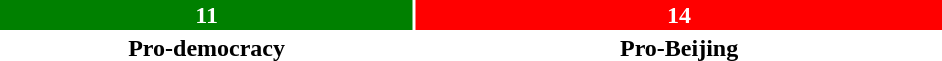<table style="width:50%; text-align:center;">
<tr style="color:white;">
<td style="background:green; width:44%;"><strong>11</strong></td>
<td style="background:red; width:56%;"><strong>14</strong></td>
</tr>
<tr>
<td><span><strong>Pro-democracy</strong></span></td>
<td><span><strong>Pro-Beijing</strong></span></td>
</tr>
</table>
